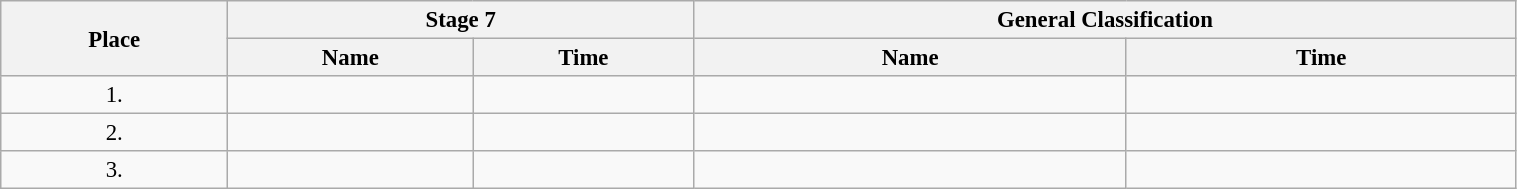<table class=wikitable style="font-size:95%" width="80%">
<tr>
<th rowspan="2">Place</th>
<th colspan="2">Stage 7</th>
<th colspan="2">General Classification</th>
</tr>
<tr>
<th>Name</th>
<th>Time</th>
<th>Name</th>
<th>Time</th>
</tr>
<tr>
<td align="center">1.</td>
<td></td>
<td></td>
<td></td>
<td></td>
</tr>
<tr>
<td align="center">2.</td>
<td></td>
<td></td>
<td></td>
<td></td>
</tr>
<tr>
<td align="center">3.</td>
<td></td>
<td></td>
<td></td>
<td></td>
</tr>
</table>
